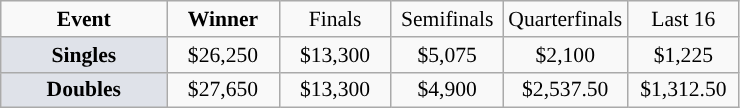<table class=wikitable style="font-size:90%;text-align:center">
<tr>
<td style="width:104px;"><strong>Event</strong></td>
<td style="width:68px;"><strong>Winner</strong></td>
<td style="width:68px;">Finals</td>
<td style="width:68px;">Semifinals</td>
<td style="width:68px;">Quarterfinals</td>
<td style="width:68px;">Last 16</td>
</tr>
<tr>
<td style="background:#dfe2e9;"><strong>Singles</strong></td>
<td>$26,250</td>
<td>$13,300</td>
<td>$5,075</td>
<td>$2,100</td>
<td>$1,225</td>
</tr>
<tr>
<td style="background:#dfe2e9;"><strong>Doubles</strong></td>
<td>$27,650</td>
<td>$13,300</td>
<td>$4,900</td>
<td>$2,537.50</td>
<td>$1,312.50</td>
</tr>
</table>
